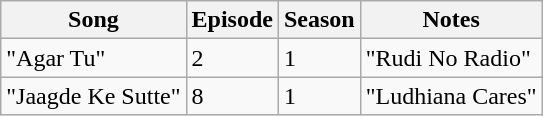<table class="wikitable">
<tr>
<th>Song</th>
<th>Episode</th>
<th>Season</th>
<th>Notes</th>
</tr>
<tr>
<td>"Agar Tu"</td>
<td>2</td>
<td>1</td>
<td>"Rudi No Radio"</td>
</tr>
<tr>
<td>"Jaagde Ke Sutte"</td>
<td>8</td>
<td>1</td>
<td>"Ludhiana Cares"</td>
</tr>
</table>
